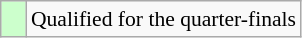<table class="wikitable" style="font-size:90%;">
<tr>
<td width=10px bgcolor="#ccffcc"></td>
<td>Qualified for the quarter-finals</td>
</tr>
</table>
